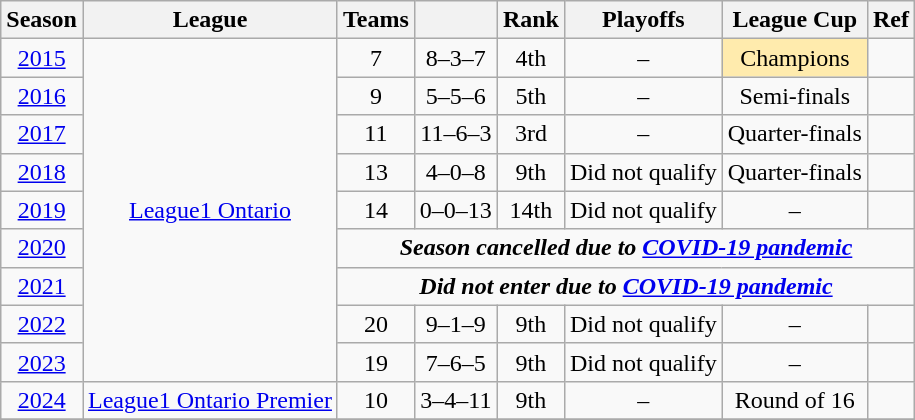<table class="wikitable" style="text-align: center;">
<tr>
<th>Season</th>
<th>League</th>
<th>Teams</th>
<th></th>
<th>Rank</th>
<th>Playoffs</th>
<th>League Cup</th>
<th>Ref</th>
</tr>
<tr>
<td><a href='#'>2015</a></td>
<td rowspan="9"><a href='#'>League1 Ontario</a></td>
<td>7</td>
<td>8–3–7</td>
<td>4th</td>
<td>–</td>
<td bgcolor="FFEBAD">Champions</td>
<td></td>
</tr>
<tr>
<td><a href='#'>2016</a></td>
<td>9</td>
<td>5–5–6</td>
<td>5th</td>
<td>–</td>
<td>Semi-finals</td>
<td></td>
</tr>
<tr>
<td><a href='#'>2017</a></td>
<td>11</td>
<td>11–6–3</td>
<td>3rd</td>
<td>–</td>
<td>Quarter-finals</td>
<td></td>
</tr>
<tr>
<td><a href='#'>2018</a></td>
<td>13</td>
<td>4–0–8</td>
<td>9th</td>
<td>Did not qualify</td>
<td>Quarter-finals</td>
<td></td>
</tr>
<tr>
<td><a href='#'>2019</a></td>
<td>14</td>
<td>0–0–13</td>
<td>14th</td>
<td>Did not qualify</td>
<td>–</td>
<td></td>
</tr>
<tr>
<td><a href='#'>2020</a></td>
<td colspan="6"><strong><em>Season cancelled due to <a href='#'>COVID-19 pandemic</a></em></strong></td>
</tr>
<tr>
<td><a href='#'>2021</a></td>
<td colspan="6"><strong><em>Did not enter due to <a href='#'>COVID-19 pandemic</a></em></strong></td>
</tr>
<tr>
<td><a href='#'>2022</a></td>
<td>20</td>
<td>9–1–9</td>
<td>9th</td>
<td>Did not qualify</td>
<td>–</td>
<td></td>
</tr>
<tr>
<td><a href='#'>2023</a></td>
<td>19</td>
<td>7–6–5</td>
<td>9th</td>
<td>Did not qualify</td>
<td>–</td>
<td></td>
</tr>
<tr>
<td><a href='#'>2024</a></td>
<td><a href='#'>League1 Ontario Premier</a></td>
<td>10</td>
<td>3–4–11</td>
<td>9th</td>
<td>–</td>
<td>Round of 16</td>
<td></td>
</tr>
<tr>
</tr>
</table>
